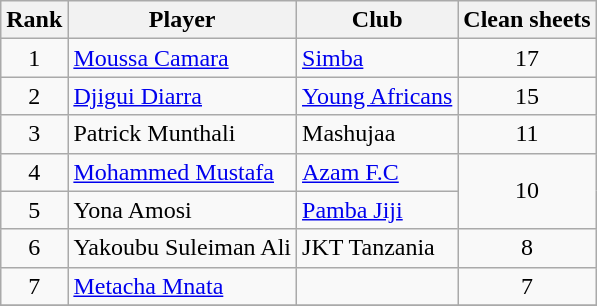<table class="wikitable" style="text-align:center">
<tr>
<th>Rank</th>
<th>Player</th>
<th>Club</th>
<th>Clean sheets</th>
</tr>
<tr>
<td>1</td>
<td align="left"> <a href='#'>Moussa Camara</a></td>
<td align="left"><a href='#'>Simba</a></td>
<td>17</td>
</tr>
<tr>
<td>2</td>
<td align="left"> <a href='#'>Djigui Diarra</a></td>
<td align="left"><a href='#'>Young Africans</a></td>
<td>15</td>
</tr>
<tr>
<td>3</td>
<td align="left"> Patrick Munthali</td>
<td align="left">Mashujaa</td>
<td>11</td>
</tr>
<tr>
<td>4</td>
<td align="left"> <a href='#'>Mohammed Mustafa</a></td>
<td align="left"><a href='#'>Azam F.C</a></td>
<td rowspan="2">10</td>
</tr>
<tr>
<td>5</td>
<td align="left"> Yona Amosi</td>
<td align="left"><a href='#'>Pamba Jiji</a></td>
</tr>
<tr>
<td>6</td>
<td align="left">Yakoubu Suleiman Ali</td>
<td align="left">JKT Tanzania</td>
<td>8</td>
</tr>
<tr>
<td>7</td>
<td align="left"> <a href='#'>Metacha Mnata</a></td>
<td align="left"></td>
<td>7</td>
</tr>
<tr>
</tr>
</table>
